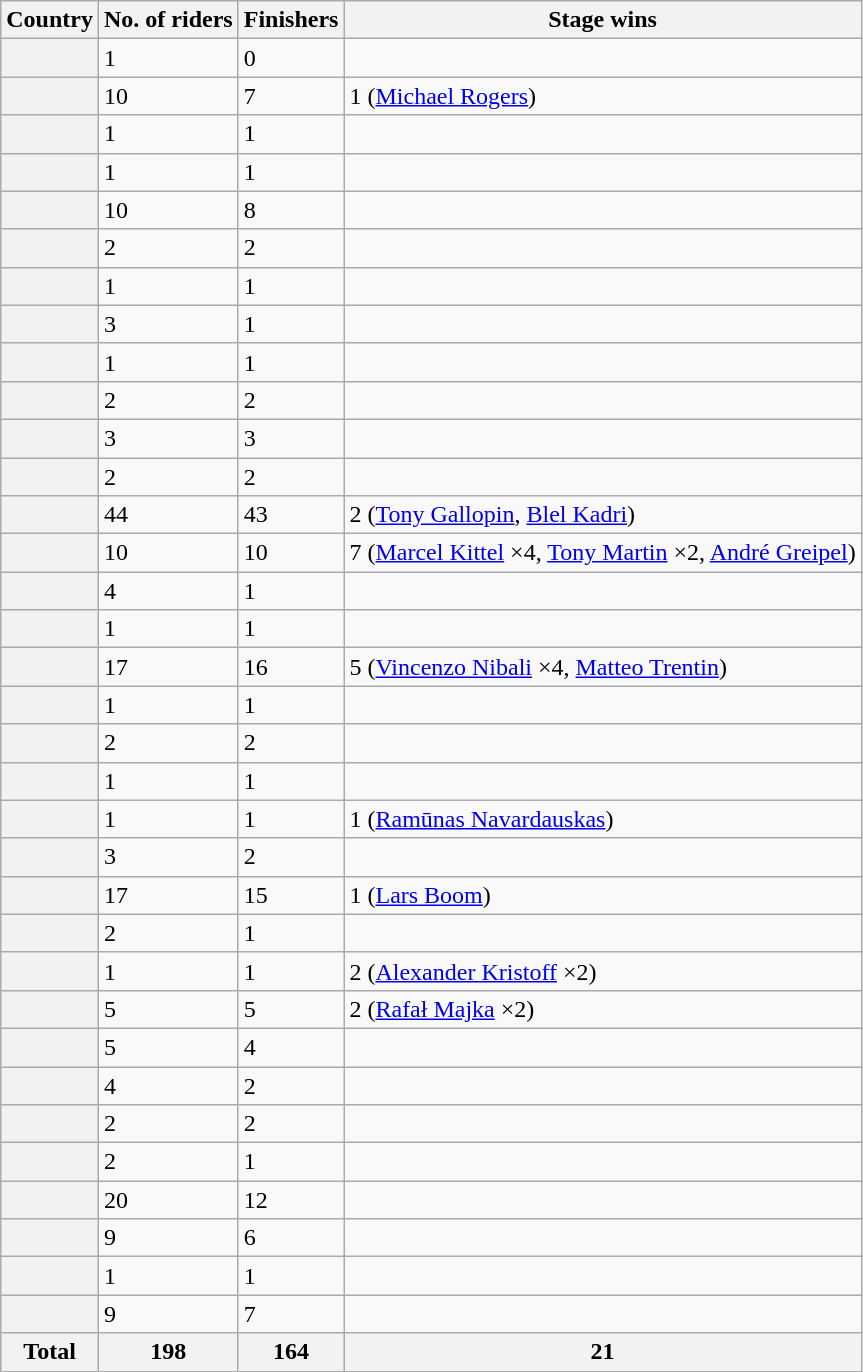<table class="wikitable plainrowheaders sortable">
<tr>
<th scope="col">Country</th>
<th scope="col">No. of riders</th>
<th scope="col">Finishers</th>
<th scope="col">Stage wins</th>
</tr>
<tr>
<th scope="row"></th>
<td>1</td>
<td>0</td>
<td></td>
</tr>
<tr>
<th scope="row"></th>
<td>10</td>
<td>7</td>
<td>1 (<a href='#'>Michael Rogers</a>)</td>
</tr>
<tr>
<th scope="row"></th>
<td>1</td>
<td>1</td>
<td></td>
</tr>
<tr>
<th scope="row"></th>
<td>1</td>
<td>1</td>
<td></td>
</tr>
<tr>
<th scope="row"></th>
<td>10</td>
<td>8</td>
<td></td>
</tr>
<tr>
<th scope="row"></th>
<td>2</td>
<td>2</td>
<td></td>
</tr>
<tr>
<th scope="row"></th>
<td>1</td>
<td>1</td>
<td></td>
</tr>
<tr>
<th scope="row"></th>
<td>3</td>
<td>1</td>
<td></td>
</tr>
<tr>
<th scope="row"></th>
<td>1</td>
<td>1</td>
<td></td>
</tr>
<tr>
<th scope="row"></th>
<td>2</td>
<td>2</td>
<td></td>
</tr>
<tr>
<th scope="row"></th>
<td>3</td>
<td>3</td>
<td></td>
</tr>
<tr>
<th scope="row"></th>
<td>2</td>
<td>2</td>
<td></td>
</tr>
<tr>
<th scope="row"></th>
<td>44</td>
<td>43</td>
<td>2 (<a href='#'>Tony Gallopin</a>, <a href='#'>Blel Kadri</a>)</td>
</tr>
<tr>
<th scope="row"></th>
<td>10</td>
<td>10</td>
<td>7 (<a href='#'>Marcel Kittel</a> ×4, <a href='#'>Tony Martin</a> ×2, <a href='#'>André Greipel</a>)</td>
</tr>
<tr>
<th scope="row"></th>
<td>4</td>
<td>1</td>
<td></td>
</tr>
<tr>
<th scope="row"></th>
<td>1</td>
<td>1</td>
<td></td>
</tr>
<tr>
<th scope="row"></th>
<td>17</td>
<td>16</td>
<td>5 (<a href='#'>Vincenzo Nibali</a> ×4, <a href='#'>Matteo Trentin</a>)</td>
</tr>
<tr>
<th scope="row"></th>
<td>1</td>
<td>1</td>
<td></td>
</tr>
<tr>
<th scope="row"></th>
<td>2</td>
<td>2</td>
<td></td>
</tr>
<tr>
<th scope="row"></th>
<td>1</td>
<td>1</td>
<td></td>
</tr>
<tr>
<th scope="row"></th>
<td>1</td>
<td>1</td>
<td>1 (<a href='#'>Ramūnas Navardauskas</a>)</td>
</tr>
<tr>
<th scope="row"></th>
<td>3</td>
<td>2</td>
<td></td>
</tr>
<tr>
<th scope="row"></th>
<td>17</td>
<td>15</td>
<td>1 (<a href='#'>Lars Boom</a>)</td>
</tr>
<tr>
<th scope="row"></th>
<td>2</td>
<td>1</td>
<td></td>
</tr>
<tr>
<th scope="row"></th>
<td>1</td>
<td>1</td>
<td>2 (<a href='#'>Alexander Kristoff</a> ×2)</td>
</tr>
<tr>
<th scope="row"></th>
<td>5</td>
<td>5</td>
<td>2 (<a href='#'>Rafał Majka</a> ×2)</td>
</tr>
<tr>
<th scope="row"></th>
<td>5</td>
<td>4</td>
<td></td>
</tr>
<tr>
<th scope="row"></th>
<td>4</td>
<td>2</td>
<td></td>
</tr>
<tr>
<th scope="row"></th>
<td>2</td>
<td>2</td>
<td></td>
</tr>
<tr>
<th scope="row"></th>
<td>2</td>
<td>1</td>
<td></td>
</tr>
<tr>
<th scope="row"></th>
<td>20</td>
<td>12</td>
<td></td>
</tr>
<tr>
<th scope="row"></th>
<td>9</td>
<td>6</td>
<td></td>
</tr>
<tr>
<th scope="row"></th>
<td>1</td>
<td>1</td>
<td></td>
</tr>
<tr>
<th scope="row"></th>
<td>9</td>
<td>7</td>
<td></td>
</tr>
<tr>
<th>Total</th>
<th>198</th>
<th>164</th>
<th>21</th>
</tr>
</table>
